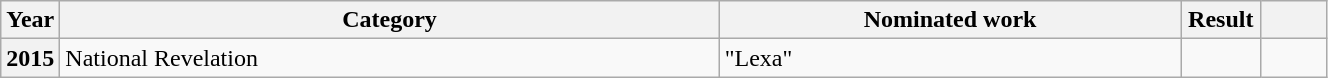<table class="wikitable plainrowheaders" style="width:70%;">
<tr>
<th scope="col" style="width:4%;">Year</th>
<th scope="col" style="width:50%;">Category</th>
<th scope="col" style="width:35%;">Nominated work</th>
<th scope="col" style="width:6%;">Result</th>
<th scope="col" style="width:6%;"></th>
</tr>
<tr>
<th scope="row">2015</th>
<td>National Revelation</td>
<td>"Lexa"</td>
<td></td>
<td style="text-align:center;"></td>
</tr>
</table>
